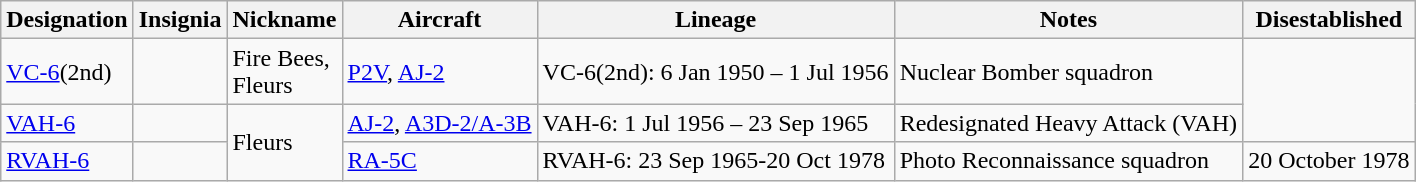<table class="wikitable">
<tr>
<th>Designation</th>
<th>Insignia</th>
<th>Nickname</th>
<th>Aircraft</th>
<th>Lineage</th>
<th>Notes</th>
<th>Disestablished</th>
</tr>
<tr>
<td><a href='#'>VC-6</a>(2nd)</td>
<td></td>
<td>Fire Bees,<br>Fleurs</td>
<td><a href='#'>P2V</a>, <a href='#'>AJ-2</a></td>
<td style="white-space: nowrap;">VC-6(2nd): 6 Jan 1950 – 1 Jul 1956</td>
<td>Nuclear Bomber squadron</td>
</tr>
<tr>
<td><a href='#'>VAH-6</a></td>
<td></td>
<td Rowspan="2">Fleurs</td>
<td><a href='#'>AJ-2</a>, <a href='#'>A3D-2/A-3B</a></td>
<td>VAH-6: 1 Jul 1956 – 23 Sep 1965</td>
<td>Redesignated Heavy Attack (VAH)</td>
</tr>
<tr>
<td><a href='#'>RVAH-6</a></td>
<td></td>
<td><a href='#'>RA-5C</a></td>
<td>RVAH-6: 23 Sep 1965-20 Oct 1978</td>
<td>Photo Reconnaissance squadron</td>
<td>20 October 1978</td>
</tr>
</table>
